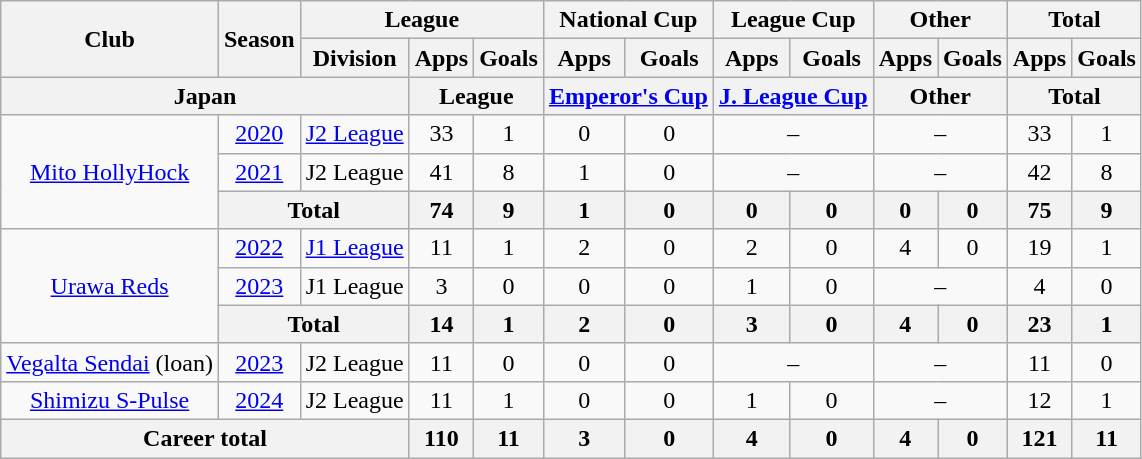<table class="wikitable" style="text-align:center">
<tr>
<th rowspan=2>Club</th>
<th rowspan=2>Season</th>
<th colspan=3>League</th>
<th colspan=2>National Cup</th>
<th colspan=2>League Cup</th>
<th colspan=2>Other</th>
<th colspan=2>Total</th>
</tr>
<tr>
<th>Division</th>
<th>Apps</th>
<th>Goals</th>
<th>Apps</th>
<th>Goals</th>
<th>Apps</th>
<th>Goals</th>
<th>Apps</th>
<th>Goals</th>
<th>Apps</th>
<th>Goals</th>
</tr>
<tr>
<th colspan=3>Japan</th>
<th colspan=2>League</th>
<th colspan=2><a href='#'>Emperor's Cup</a></th>
<th colspan=2><a href='#'>J. League Cup</a></th>
<th colspan=2>Other</th>
<th colspan=2>Total</th>
</tr>
<tr>
<td rowspan="3"><a href='#'>Mito HollyHock</a></td>
<td><a href='#'>2020</a></td>
<td><a href='#'>J2 League</a></td>
<td>33</td>
<td>1</td>
<td>0</td>
<td>0</td>
<td colspan="2">–</td>
<td colspan="2">–</td>
<td>33</td>
<td>1</td>
</tr>
<tr>
<td><a href='#'>2021</a></td>
<td>J2 League</td>
<td>41</td>
<td>8</td>
<td>1</td>
<td>0</td>
<td colspan="2">–</td>
<td colspan="2">–</td>
<td>42</td>
<td>8</td>
</tr>
<tr>
<th colspan="2">Total</th>
<th>74</th>
<th>9</th>
<th>1</th>
<th>0</th>
<th>0</th>
<th>0</th>
<th>0</th>
<th>0</th>
<th>75</th>
<th>9</th>
</tr>
<tr>
<td rowspan="3"><a href='#'>Urawa Reds</a></td>
<td><a href='#'>2022</a></td>
<td><a href='#'>J1 League</a></td>
<td>11</td>
<td>1</td>
<td>2</td>
<td>0</td>
<td>2</td>
<td>0</td>
<td>4</td>
<td>0</td>
<td>19</td>
<td>1</td>
</tr>
<tr>
<td><a href='#'>2023</a></td>
<td>J1 League</td>
<td>3</td>
<td>0</td>
<td>0</td>
<td>0</td>
<td>1</td>
<td>0</td>
<td colspan="2">–</td>
<td>4</td>
<td>0</td>
</tr>
<tr>
<th colspan="2">Total</th>
<th>14</th>
<th>1</th>
<th>2</th>
<th>0</th>
<th>3</th>
<th>0</th>
<th>4</th>
<th>0</th>
<th>23</th>
<th>1</th>
</tr>
<tr>
<td><a href='#'>Vegalta Sendai</a> (loan)</td>
<td><a href='#'>2023</a></td>
<td>J2 League</td>
<td>11</td>
<td>0</td>
<td>0</td>
<td>0</td>
<td colspan="2">–</td>
<td colspan="2">–</td>
<td>11</td>
<td>0</td>
</tr>
<tr>
<td><a href='#'>Shimizu S-Pulse</a></td>
<td><a href='#'>2024</a></td>
<td>J2 League</td>
<td>11</td>
<td>1</td>
<td>0</td>
<td>0</td>
<td>1</td>
<td>0</td>
<td colspan="2">–</td>
<td>12</td>
<td>1</td>
</tr>
<tr>
<th colspan=3>Career total</th>
<th>110</th>
<th>11</th>
<th>3</th>
<th>0</th>
<th>4</th>
<th>0</th>
<th>4</th>
<th>0</th>
<th>121</th>
<th>11</th>
</tr>
</table>
